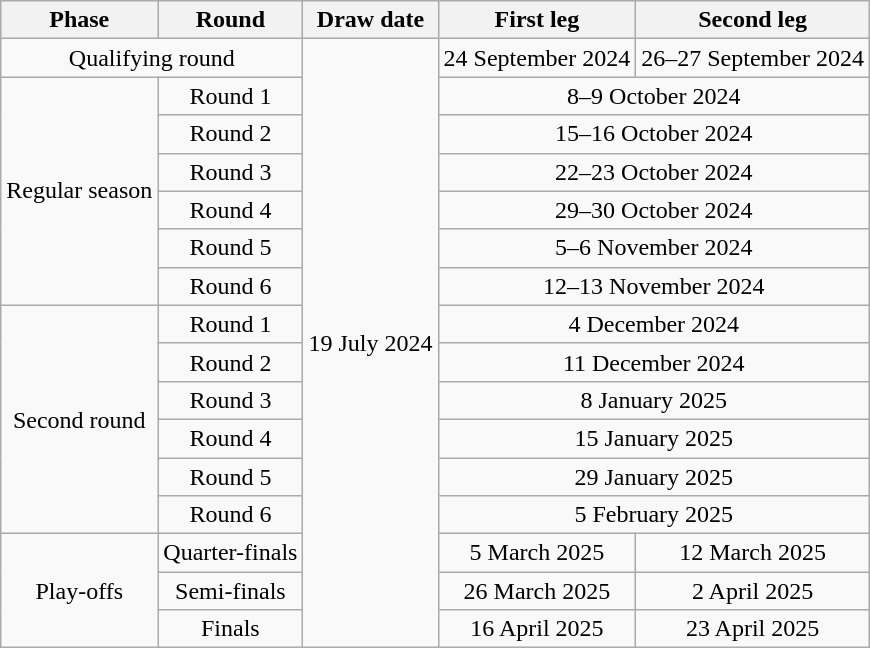<table class="wikitable" style="text-align:center">
<tr>
<th>Phase</th>
<th>Round</th>
<th>Draw date</th>
<th>First leg</th>
<th>Second leg</th>
</tr>
<tr>
<td colspan="2">Qualifying round</td>
<td rowspan="16">19 July 2024</td>
<td>24 September 2024</td>
<td>26–27 September 2024</td>
</tr>
<tr>
<td rowspan="6">Regular season</td>
<td>Round 1</td>
<td colspan="2">8–9 October 2024</td>
</tr>
<tr>
<td>Round 2</td>
<td colspan="2">15–16 October 2024</td>
</tr>
<tr>
<td>Round 3</td>
<td colspan="2">22–23 October 2024</td>
</tr>
<tr>
<td>Round 4</td>
<td colspan="2">29–30 October 2024</td>
</tr>
<tr>
<td>Round 5</td>
<td colspan="2">5–6 November 2024</td>
</tr>
<tr>
<td>Round 6</td>
<td colspan="2">12–13 November 2024</td>
</tr>
<tr>
<td rowspan="6">Second round</td>
<td>Round 1</td>
<td colspan="2">4 December 2024</td>
</tr>
<tr>
<td>Round 2</td>
<td colspan="2">11 December 2024</td>
</tr>
<tr>
<td>Round 3</td>
<td colspan="2">8 January 2025</td>
</tr>
<tr>
<td>Round 4</td>
<td colspan="2">15 January 2025</td>
</tr>
<tr>
<td>Round 5</td>
<td colspan="2">29 January 2025</td>
</tr>
<tr>
<td>Round 6</td>
<td colspan="2">5 February 2025</td>
</tr>
<tr>
<td rowspan="3">Play-offs</td>
<td>Quarter-finals</td>
<td>5 March 2025</td>
<td>12 March 2025</td>
</tr>
<tr>
<td>Semi-finals</td>
<td>26 March 2025</td>
<td>2 April 2025</td>
</tr>
<tr>
<td>Finals</td>
<td>16 April 2025</td>
<td>23 April 2025</td>
</tr>
</table>
